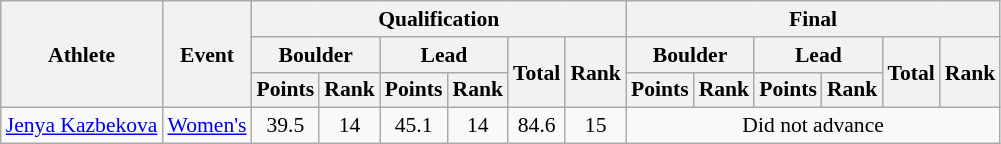<table class=wikitable style=font-size:90%;text-align:center>
<tr>
<th rowspan=3>Athlete</th>
<th rowspan=3>Event</th>
<th colspan=6>Qualification</th>
<th colspan="6">Final</th>
</tr>
<tr style=font-size: 95%>
<th colspan=2>Boulder</th>
<th colspan=2>Lead</th>
<th rowspan=2>Total</th>
<th rowspan=2>Rank</th>
<th colspan=2>Boulder</th>
<th colspan=2>Lead</th>
<th rowspan=2>Total</th>
<th rowspan=2>Rank</th>
</tr>
<tr style=font-size: 95%>
<th>Points</th>
<th>Rank</th>
<th>Points</th>
<th>Rank</th>
<th>Points</th>
<th>Rank</th>
<th>Points</th>
<th>Rank</th>
</tr>
<tr>
<td align=left><a href='#'>Jenya Kazbekova</a></td>
<td align=left rowspan=2><a href='#'>Women's</a></td>
<td>39.5</td>
<td>14</td>
<td>45.1</td>
<td>14</td>
<td>84.6</td>
<td>15</td>
<td colspan=6>Did not advance</td>
</tr>
</table>
